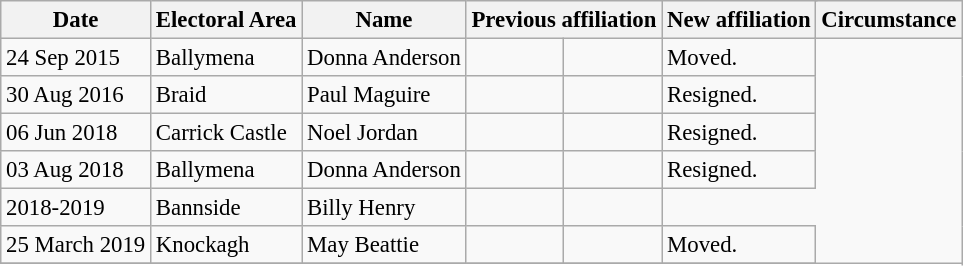<table class="wikitable" style="font-size: 95%;">
<tr>
<th>Date</th>
<th>Electoral Area</th>
<th>Name</th>
<th colspan="2">Previous affiliation</th>
<th colspan="2">New affiliation</th>
<th>Circumstance</th>
</tr>
<tr>
<td>24 Sep 2015</td>
<td>Ballymena</td>
<td>Donna Anderson</td>
<td></td>
<td></td>
<td>Moved.</td>
</tr>
<tr>
<td>30 Aug 2016</td>
<td>Braid</td>
<td>Paul Maguire</td>
<td></td>
<td></td>
<td>Resigned.</td>
</tr>
<tr>
<td>06 Jun 2018</td>
<td>Carrick Castle</td>
<td>Noel Jordan</td>
<td></td>
<td></td>
<td>Resigned.</td>
</tr>
<tr>
<td>03 Aug 2018</td>
<td>Ballymena</td>
<td>Donna Anderson</td>
<td></td>
<td></td>
<td>Resigned.</td>
</tr>
<tr>
<td>2018-2019</td>
<td>Bannside</td>
<td>Billy Henry</td>
<td></td>
<td></td>
</tr>
<tr>
<td>25 March 2019</td>
<td>Knockagh</td>
<td>May Beattie</td>
<td></td>
<td></td>
<td>Moved.</td>
</tr>
<tr>
</tr>
</table>
